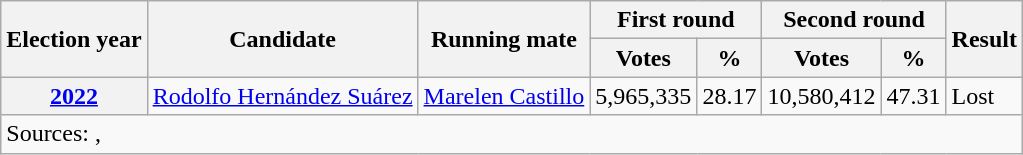<table class="wikitable">
<tr>
<th rowspan=2>Election year</th>
<th rowspan=2>Candidate</th>
<th rowspan=2>Running mate</th>
<th colspan=2>First round</th>
<th colspan=2>Second round</th>
<th rowspan=2>Result</th>
</tr>
<tr>
<th>Votes</th>
<th>%</th>
<th>Votes</th>
<th>%</th>
</tr>
<tr>
<th><a href='#'>2022</a></th>
<td><a href='#'>Rodolfo Hernández Suárez</a></td>
<td><a href='#'>Marelen Castillo</a></td>
<td>5,965,335</td>
<td>28.17</td>
<td>10,580,412</td>
<td>47.31</td>
<td>Lost </td>
</tr>
<tr>
<td colspan="8">Sources: , </td>
</tr>
</table>
